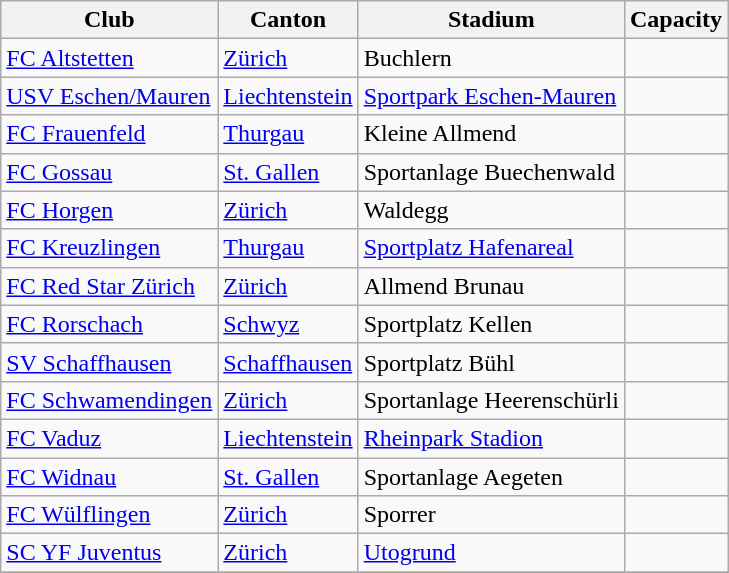<table class="wikitable">
<tr>
<th>Club</th>
<th>Canton</th>
<th>Stadium</th>
<th>Capacity</th>
</tr>
<tr>
<td><a href='#'>FC Altstetten</a></td>
<td><a href='#'>Zürich</a></td>
<td>Buchlern</td>
<td></td>
</tr>
<tr>
<td><a href='#'>USV Eschen/Mauren</a></td>
<td> <a href='#'>Liechtenstein</a></td>
<td><a href='#'>Sportpark Eschen-Mauren</a></td>
<td></td>
</tr>
<tr>
<td><a href='#'>FC Frauenfeld</a></td>
<td><a href='#'>Thurgau</a></td>
<td>Kleine Allmend</td>
<td></td>
</tr>
<tr>
<td><a href='#'>FC Gossau</a></td>
<td><a href='#'>St. Gallen</a></td>
<td>Sportanlage Buechenwald</td>
<td></td>
</tr>
<tr>
<td><a href='#'>FC Horgen</a></td>
<td><a href='#'>Zürich</a></td>
<td>Waldegg</td>
<td></td>
</tr>
<tr>
<td><a href='#'>FC Kreuzlingen</a></td>
<td><a href='#'>Thurgau</a></td>
<td><a href='#'>Sportplatz Hafenareal</a></td>
<td></td>
</tr>
<tr>
<td><a href='#'>FC Red Star Zürich</a></td>
<td><a href='#'>Zürich</a></td>
<td>Allmend Brunau</td>
<td></td>
</tr>
<tr>
<td><a href='#'>FC Rorschach</a></td>
<td><a href='#'>Schwyz</a></td>
<td>Sportplatz Kellen</td>
<td></td>
</tr>
<tr>
<td><a href='#'>SV Schaffhausen</a></td>
<td><a href='#'>Schaffhausen</a></td>
<td>Sportplatz Bühl</td>
<td></td>
</tr>
<tr>
<td><a href='#'>FC Schwamendingen</a></td>
<td><a href='#'>Zürich</a></td>
<td>Sportanlage Heerenschürli</td>
<td></td>
</tr>
<tr>
<td><a href='#'>FC Vaduz</a></td>
<td> <a href='#'>Liechtenstein</a></td>
<td><a href='#'>Rheinpark Stadion</a></td>
<td></td>
</tr>
<tr>
<td><a href='#'>FC Widnau</a></td>
<td><a href='#'>St. Gallen</a></td>
<td>Sportanlage Aegeten</td>
<td></td>
</tr>
<tr>
<td><a href='#'>FC Wülflingen</a></td>
<td><a href='#'>Zürich</a></td>
<td>Sporrer</td>
<td></td>
</tr>
<tr>
<td><a href='#'>SC YF Juventus</a></td>
<td><a href='#'>Zürich</a></td>
<td><a href='#'>Utogrund</a></td>
<td></td>
</tr>
<tr>
</tr>
</table>
